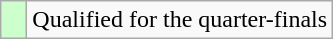<table class="wikitable">
<tr>
<td width=10px bgcolor="#ccffcc"></td>
<td>Qualified for the quarter-finals</td>
</tr>
</table>
